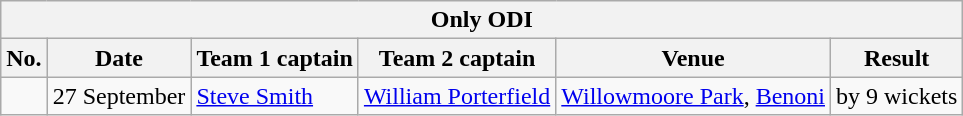<table class="wikitable">
<tr>
<th colspan="6">Only ODI</th>
</tr>
<tr>
<th>No.</th>
<th>Date</th>
<th>Team 1 captain</th>
<th>Team 2 captain</th>
<th>Venue</th>
<th>Result</th>
</tr>
<tr>
<td></td>
<td>27 September</td>
<td><a href='#'>Steve Smith</a></td>
<td><a href='#'>William Porterfield</a></td>
<td><a href='#'>Willowmoore Park</a>, <a href='#'>Benoni</a></td>
<td> by 9 wickets</td>
</tr>
</table>
